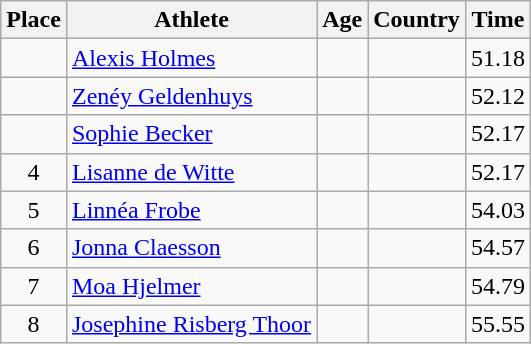<table class="wikitable mw-datatable sortable">
<tr>
<th>Place</th>
<th>Athlete</th>
<th>Age</th>
<th>Country</th>
<th>Time</th>
</tr>
<tr>
<td align=center></td>
<td><a href='#'>Alexis Holmes</a></td>
<td></td>
<td></td>
<td>51.18</td>
</tr>
<tr>
<td align=center></td>
<td><a href='#'>Zenéy Geldenhuys</a></td>
<td></td>
<td></td>
<td>52.12</td>
</tr>
<tr>
<td align=center></td>
<td><a href='#'>Sophie Becker</a></td>
<td></td>
<td></td>
<td>52.17</td>
</tr>
<tr>
<td align=center>4</td>
<td><a href='#'>Lisanne de Witte</a></td>
<td></td>
<td></td>
<td>52.17</td>
</tr>
<tr>
<td align=center>5</td>
<td><a href='#'>Linnéa Frobe</a></td>
<td></td>
<td></td>
<td>54.03</td>
</tr>
<tr>
<td align=center>6</td>
<td><a href='#'>Jonna Claesson</a></td>
<td></td>
<td></td>
<td>54.57</td>
</tr>
<tr>
<td align=center>7</td>
<td><a href='#'>Moa Hjelmer</a></td>
<td></td>
<td></td>
<td>54.79</td>
</tr>
<tr>
<td align=center>8</td>
<td><a href='#'>Josephine Risberg Thoor</a></td>
<td></td>
<td></td>
<td>55.55</td>
</tr>
</table>
